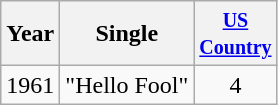<table class="wikitable">
<tr>
<th>Year</th>
<th>Single</th>
<th width="45"><small><a href='#'>US Country</a></small></th>
</tr>
<tr>
<td>1961</td>
<td>"Hello Fool"</td>
<td align="center">4</td>
</tr>
</table>
